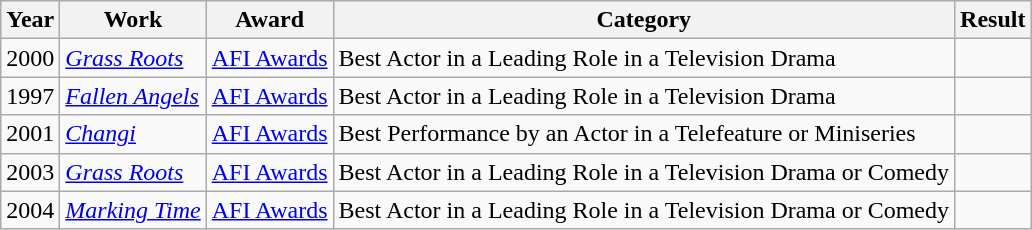<table class="wikitable">
<tr>
<th>Year</th>
<th>Work</th>
<th>Award</th>
<th>Category</th>
<th>Result</th>
</tr>
<tr>
<td>2000</td>
<td><em><a href='#'>Grass Roots</a></em></td>
<td><a href='#'>AFI Awards</a></td>
<td>Best Actor in a Leading Role in a Television Drama</td>
<td></td>
</tr>
<tr>
<td>1997</td>
<td><em><a href='#'>Fallen Angels</a></em></td>
<td><a href='#'>AFI Awards</a></td>
<td>Best Actor in a Leading Role in a Television Drama</td>
<td></td>
</tr>
<tr>
<td>2001</td>
<td><em><a href='#'>Changi</a></em></td>
<td><a href='#'>AFI Awards</a></td>
<td>Best Performance by an Actor in a Telefeature or Miniseries</td>
<td></td>
</tr>
<tr>
<td>2003</td>
<td><em><a href='#'>Grass Roots</a></em></td>
<td><a href='#'>AFI Awards</a></td>
<td>Best Actor in a Leading Role in a Television Drama or Comedy</td>
<td></td>
</tr>
<tr>
<td>2004</td>
<td><em><a href='#'>Marking Time</a></em></td>
<td><a href='#'>AFI Awards</a></td>
<td>Best Actor in a Leading Role in a Television Drama or Comedy</td>
<td></td>
</tr>
</table>
